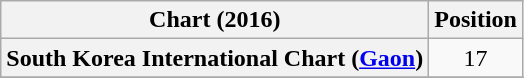<table class="wikitable sortable plainrowheaders" style="text-align:center;">
<tr>
<th scope="col">Chart (2016)</th>
<th scope="col">Position</th>
</tr>
<tr>
<th scope="row">South Korea International Chart (<a href='#'>Gaon</a>)</th>
<td>17</td>
</tr>
<tr>
</tr>
</table>
